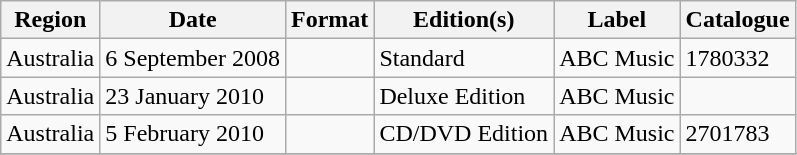<table class="wikitable plainrowheaders">
<tr>
<th scope="col">Region</th>
<th scope="col">Date</th>
<th scope="col">Format</th>
<th scope="col">Edition(s)</th>
<th scope="col">Label</th>
<th scope="col">Catalogue</th>
</tr>
<tr>
<td>Australia</td>
<td>6 September 2008 </td>
<td></td>
<td>Standard</td>
<td>ABC Music</td>
<td>1780332</td>
</tr>
<tr>
<td>Australia</td>
<td>23 January 2010 </td>
<td></td>
<td>Deluxe Edition</td>
<td>ABC Music</td>
<td></td>
</tr>
<tr>
<td>Australia</td>
<td>5 February 2010 </td>
<td></td>
<td>CD/DVD Edition</td>
<td>ABC Music</td>
<td>2701783</td>
</tr>
<tr>
</tr>
</table>
